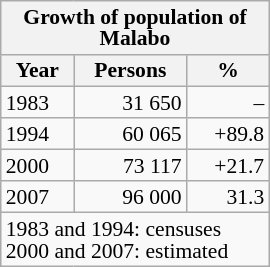<table class="wikitable" class="toccolours" style="width:180px; margin:0 0 0.5em 1em; float:right; clear:right; line-height:100%; font-size:90%;">
<tr>
<th colspan="3" style="text-align:center;">Growth of population of Malabo</th>
</tr>
<tr>
<th>Year</th>
<th>Persons</th>
<th>%</th>
</tr>
<tr>
<td>1983</td>
<td align=right>31 650</td>
<td align=right>–</td>
</tr>
<tr>
<td>1994</td>
<td align=right>60 065</td>
<td align=right>+89.8</td>
</tr>
<tr>
<td>2000</td>
<td align=right>73 117</td>
<td align=right>+21.7</td>
</tr>
<tr>
<td>2007</td>
<td align=right>96 000</td>
<td align=right>31.3</td>
</tr>
<tr>
<td colspan=3>1983 and 1994: censuses<br>2000 and 2007: estimated</td>
</tr>
</table>
